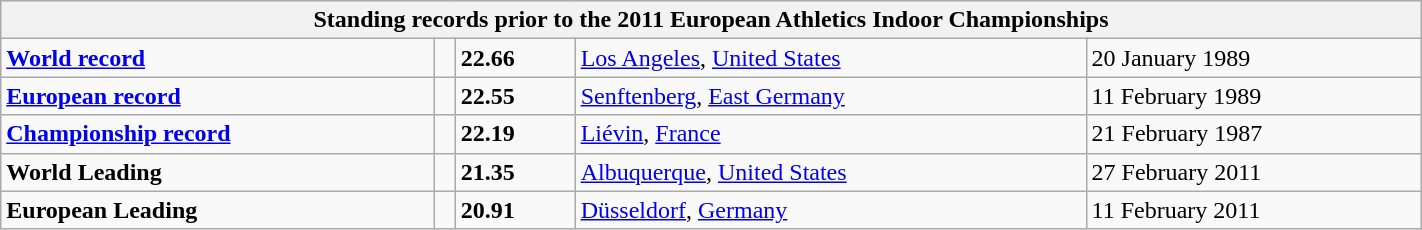<table class="wikitable" width=75%>
<tr>
<th colspan="5">Standing records prior to the 2011 European Athletics Indoor Championships</th>
</tr>
<tr>
<td><strong><a href='#'>World record</a></strong></td>
<td></td>
<td><strong>22.66</strong></td>
<td><a href='#'>Los Angeles</a>, <a href='#'>United States</a></td>
<td>20 January 1989</td>
</tr>
<tr>
<td><strong><a href='#'>European record</a></strong></td>
<td></td>
<td><strong>22.55</strong></td>
<td><a href='#'>Senftenberg</a>, <a href='#'>East Germany</a></td>
<td>11 February 1989</td>
</tr>
<tr>
<td><strong><a href='#'>Championship record</a></strong></td>
<td></td>
<td><strong>22.19</strong></td>
<td><a href='#'>Liévin</a>, <a href='#'>France</a></td>
<td>21 February 1987</td>
</tr>
<tr>
<td><strong>World Leading</strong></td>
<td></td>
<td><strong>21.35</strong></td>
<td><a href='#'>Albuquerque</a>, <a href='#'>United States</a></td>
<td>27 February 2011</td>
</tr>
<tr>
<td><strong>European Leading</strong></td>
<td></td>
<td><strong>20.91</strong></td>
<td><a href='#'>Düsseldorf</a>, <a href='#'>Germany</a></td>
<td>11 February 2011</td>
</tr>
</table>
